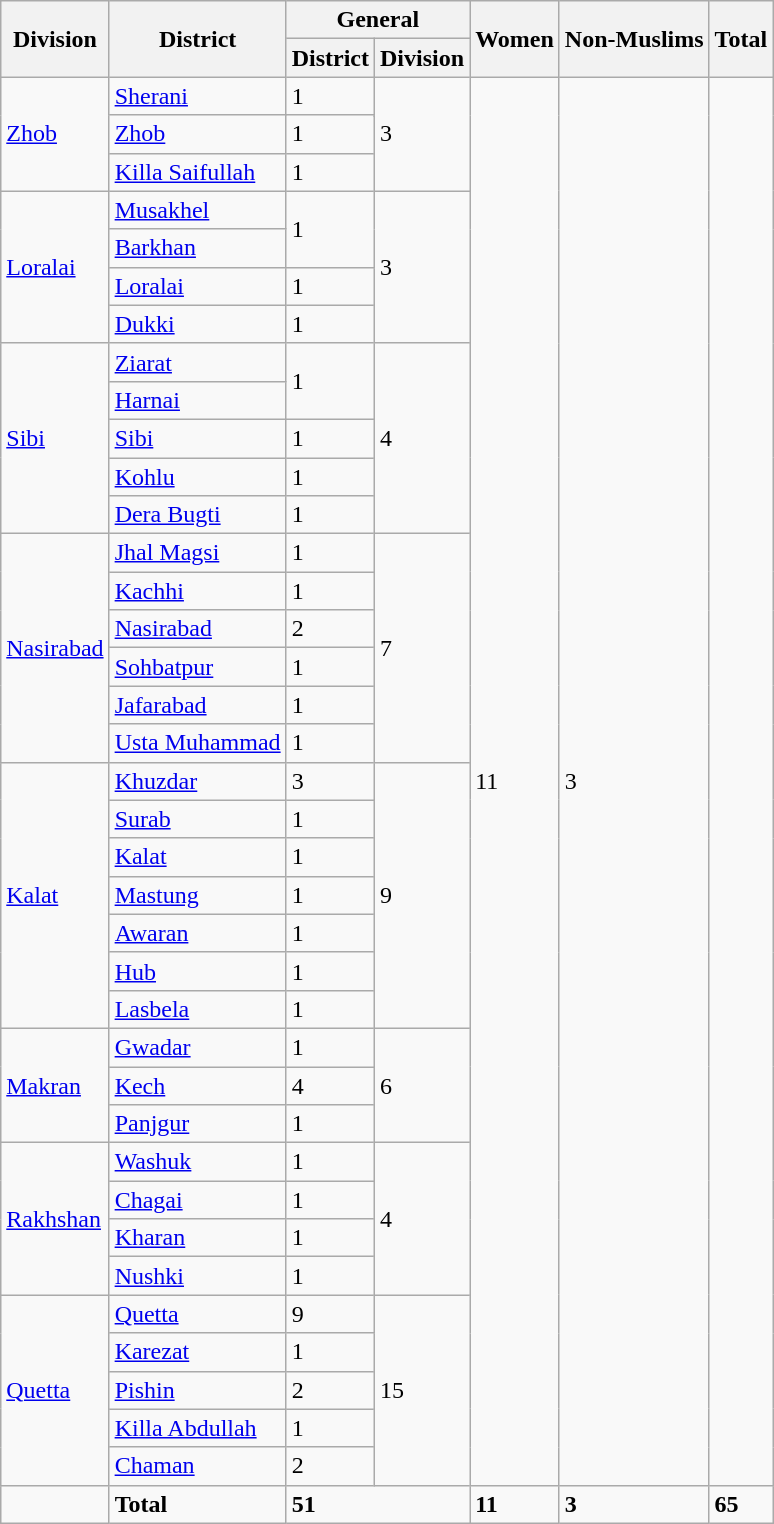<table class="wikitable">
<tr>
<th rowspan="2">Division</th>
<th rowspan="2">District</th>
<th colspan="2">General</th>
<th rowspan="2">Women</th>
<th rowspan="2">Non-Muslims</th>
<th rowspan="2"><strong>Total</strong></th>
</tr>
<tr>
<th>District</th>
<th>Division</th>
</tr>
<tr>
<td rowspan="4"><a href='#'>Zhob</a></td>
<td><a href='#'>Sherani</a></td>
<td rowspan="2">1</td>
<td rowspan="4">3</td>
<td rowspan="38">11</td>
<td rowspan="38">3</td>
<td rowspan="38"></td>
</tr>
<tr>
<td rowspan="2"><a href='#'>Zhob</a></td>
</tr>
<tr>
<td>1</td>
</tr>
<tr>
<td><a href='#'>Killa Saifullah</a></td>
<td>1</td>
</tr>
<tr>
<td rowspan="4"><a href='#'>Loralai</a></td>
<td><a href='#'>Musakhel</a></td>
<td rowspan="2">1</td>
<td rowspan="4">3</td>
</tr>
<tr>
<td><a href='#'>Barkhan</a></td>
</tr>
<tr>
<td><a href='#'>Loralai</a></td>
<td>1</td>
</tr>
<tr>
<td><a href='#'>Dukki</a></td>
<td>1</td>
</tr>
<tr>
<td rowspan="5"><a href='#'>Sibi</a></td>
<td><a href='#'>Ziarat</a></td>
<td rowspan="2">1</td>
<td rowspan="5">4</td>
</tr>
<tr>
<td><a href='#'>Harnai</a></td>
</tr>
<tr>
<td><a href='#'>Sibi</a></td>
<td>1</td>
</tr>
<tr>
<td><a href='#'>Kohlu</a></td>
<td>1</td>
</tr>
<tr>
<td><a href='#'>Dera Bugti</a></td>
<td>1</td>
</tr>
<tr>
<td rowspan="6"><a href='#'>Nasirabad</a></td>
<td><a href='#'>Jhal Magsi</a></td>
<td>1</td>
<td rowspan="6">7</td>
</tr>
<tr>
<td><a href='#'>Kachhi</a></td>
<td>1</td>
</tr>
<tr>
<td><a href='#'>Nasirabad</a></td>
<td>2</td>
</tr>
<tr>
<td><a href='#'>Sohbatpur</a></td>
<td>1</td>
</tr>
<tr>
<td><a href='#'>Jafarabad</a></td>
<td>1</td>
</tr>
<tr>
<td><a href='#'>Usta Muhammad</a></td>
<td>1</td>
</tr>
<tr>
<td rowspan="7"><a href='#'>Kalat</a></td>
<td><a href='#'>Khuzdar</a></td>
<td>3</td>
<td rowspan="7">9</td>
</tr>
<tr>
<td><a href='#'>Surab</a></td>
<td>1</td>
</tr>
<tr>
<td><a href='#'>Kalat</a></td>
<td>1</td>
</tr>
<tr>
<td><a href='#'>Mastung</a></td>
<td>1</td>
</tr>
<tr>
<td><a href='#'>Awaran</a></td>
<td>1</td>
</tr>
<tr>
<td><a href='#'>Hub</a></td>
<td>1</td>
</tr>
<tr>
<td><a href='#'>Lasbela</a></td>
<td>1</td>
</tr>
<tr>
<td rowspan="3"><a href='#'>Makran</a></td>
<td><a href='#'>Gwadar</a></td>
<td>1</td>
<td rowspan="3">6</td>
</tr>
<tr>
<td><a href='#'>Kech</a></td>
<td>4</td>
</tr>
<tr>
<td><a href='#'>Panjgur</a></td>
<td>1</td>
</tr>
<tr>
<td rowspan="4"><a href='#'>Rakhshan</a></td>
<td><a href='#'>Washuk</a></td>
<td>1</td>
<td rowspan="4">4</td>
</tr>
<tr>
<td><a href='#'>Chagai</a></td>
<td>1</td>
</tr>
<tr>
<td><a href='#'>Kharan</a></td>
<td>1</td>
</tr>
<tr>
<td><a href='#'>Nushki</a></td>
<td>1</td>
</tr>
<tr>
<td rowspan="5"><a href='#'>Quetta</a></td>
<td><a href='#'>Quetta</a></td>
<td>9</td>
<td rowspan="5">15</td>
</tr>
<tr>
<td><a href='#'>Karezat</a></td>
<td>1</td>
</tr>
<tr>
<td><a href='#'>Pishin</a></td>
<td>2</td>
</tr>
<tr>
<td><a href='#'>Killa Abdullah</a></td>
<td>1</td>
</tr>
<tr>
<td><a href='#'>Chaman</a></td>
<td>2</td>
</tr>
<tr>
<td></td>
<td><strong>Total</strong></td>
<td colspan="2"><strong>51</strong></td>
<td><strong>11</strong></td>
<td><strong>3</strong></td>
<td><strong>65</strong></td>
</tr>
</table>
